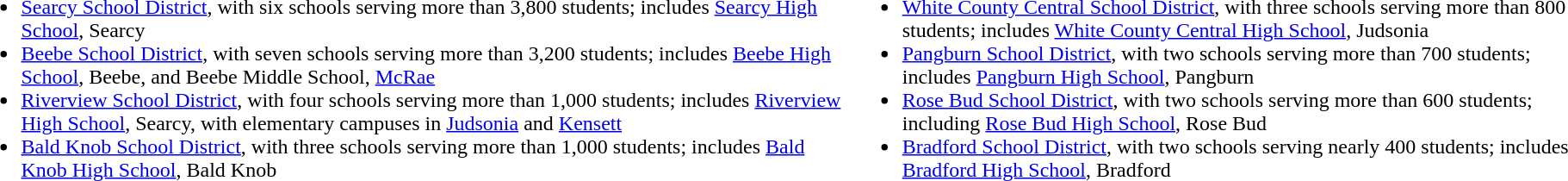<table>
<tr valign="top">
<td><br><ul><li><a href='#'>Searcy School District</a>, with six schools serving more than 3,800 students; includes <a href='#'>Searcy High School</a>, Searcy</li><li><a href='#'>Beebe School District</a>, with seven schools serving more than 3,200 students; includes <a href='#'>Beebe High School</a>, Beebe, and Beebe Middle School, <a href='#'>McRae</a></li><li><a href='#'>Riverview School District</a>, with four schools serving more than 1,000 students; includes <a href='#'>Riverview High School</a>, Searcy, with elementary campuses in <a href='#'>Judsonia</a> and <a href='#'>Kensett</a></li><li><a href='#'>Bald Knob School District</a>, with three schools serving more than 1,000 students; includes <a href='#'>Bald Knob High School</a>, Bald Knob</li></ul></td>
<td><br><ul><li><a href='#'>White County Central School District</a>, with three schools serving more than 800 students; includes <a href='#'>White County Central High School</a>, Judsonia</li><li><a href='#'>Pangburn School District</a>, with two schools serving more than 700 students; includes <a href='#'>Pangburn High School</a>, Pangburn</li><li><a href='#'>Rose Bud School District</a>, with two schools serving more than 600 students; including <a href='#'>Rose Bud High School</a>, Rose Bud</li><li><a href='#'>Bradford School District</a>, with two schools serving nearly 400 students; includes <a href='#'>Bradford High School</a>, Bradford</li></ul></td>
</tr>
</table>
